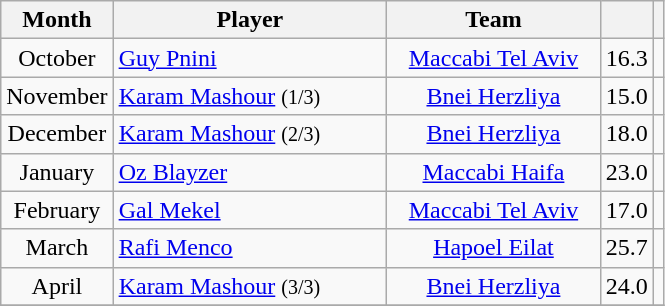<table class="wikitable" style="text-align: center;">
<tr>
<th style="text-align:center;">Month</th>
<th style="text-align:center;width:175px;">Player</th>
<th style="text-align:center;width:135px;">Team</th>
<th><a href='#'></a></th>
<th style="text-align:center;"></th>
</tr>
<tr>
<td>October</td>
<td align="left"> <a href='#'>Guy Pnini</a></td>
<td><a href='#'>Maccabi Tel Aviv</a></td>
<td>16.3</td>
<td></td>
</tr>
<tr>
<td>November</td>
<td align="left"> <a href='#'>Karam Mashour</a> <small>(1/3)</small></td>
<td><a href='#'>Bnei Herzliya</a></td>
<td>15.0</td>
<td></td>
</tr>
<tr>
<td>December</td>
<td align="left"> <a href='#'>Karam Mashour</a> <small>(2/3)</small></td>
<td><a href='#'>Bnei Herzliya</a></td>
<td>18.0</td>
<td></td>
</tr>
<tr>
<td>January</td>
<td align="left"> <a href='#'>Oz Blayzer</a></td>
<td><a href='#'>Maccabi Haifa</a></td>
<td>23.0</td>
<td></td>
</tr>
<tr>
<td>February</td>
<td align="left"> <a href='#'>Gal Mekel</a></td>
<td><a href='#'>Maccabi Tel Aviv</a></td>
<td>17.0</td>
<td></td>
</tr>
<tr>
<td>March</td>
<td align="left"> <a href='#'>Rafi Menco</a></td>
<td><a href='#'>Hapoel Eilat</a></td>
<td>25.7</td>
<td></td>
</tr>
<tr>
<td>April</td>
<td align="left"> <a href='#'>Karam Mashour</a> <small>(3/3)</small></td>
<td><a href='#'>Bnei Herzliya</a></td>
<td>24.0</td>
<td></td>
</tr>
<tr>
</tr>
</table>
